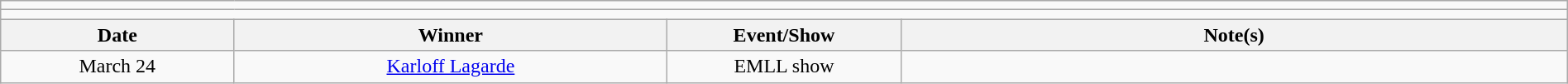<table class="wikitable" style="text-align:center; width:100%;">
<tr>
<td colspan=5></td>
</tr>
<tr>
<td colspan=5><strong></strong></td>
</tr>
<tr>
<th width=14%>Date</th>
<th width=26%>Winner</th>
<th width=14%>Event/Show</th>
<th width=40%>Note(s)</th>
</tr>
<tr>
<td>March 24</td>
<td><a href='#'>Karloff Lagarde</a></td>
<td>EMLL show</td>
<td align=left></td>
</tr>
</table>
